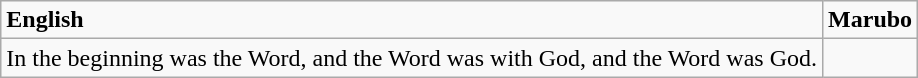<table class="wikitable">
<tr>
<td><strong>English</strong></td>
<td><strong>Marubo</strong></td>
</tr>
<tr>
<td>In the beginning was the Word, and the Word was with God, and the Word was God.</td>
<td></td>
</tr>
</table>
